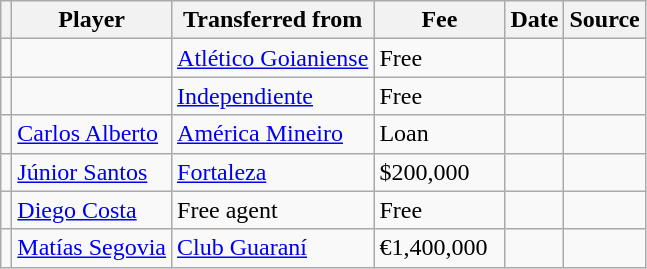<table class="wikitable plainrowheaders sortable">
<tr>
<th></th>
<th scope="col">Player</th>
<th>Transferred from</th>
<th style="width: 80px;">Fee</th>
<th scope="col">Date</th>
<th scope="col">Source</th>
</tr>
<tr>
<td align="center"></td>
<td> </td>
<td> <a href='#'>Atlético Goianiense</a></td>
<td>Free</td>
<td></td>
<td></td>
</tr>
<tr>
<td align="center"></td>
<td> </td>
<td> <a href='#'>Independiente</a></td>
<td>Free</td>
<td></td>
<td></td>
</tr>
<tr>
<td align="center"></td>
<td> <a href='#'>Carlos Alberto</a></td>
<td> <a href='#'>América Mineiro</a></td>
<td>Loan</td>
<td></td>
<td></td>
</tr>
<tr>
<td align="center"></td>
<td> <a href='#'>Júnior Santos</a></td>
<td> <a href='#'>Fortaleza</a></td>
<td>$200,000</td>
<td></td>
<td></td>
</tr>
<tr>
<td align=center></td>
<td> <a href='#'>Diego Costa</a></td>
<td>Free agent</td>
<td>Free</td>
<td></td>
<td></td>
</tr>
<tr>
<td align="center"></td>
<td> <a href='#'>Matías Segovia</a></td>
<td> <a href='#'>Club Guaraní</a></td>
<td>€1,400,000</td>
<td></td>
<td></td>
</tr>
</table>
